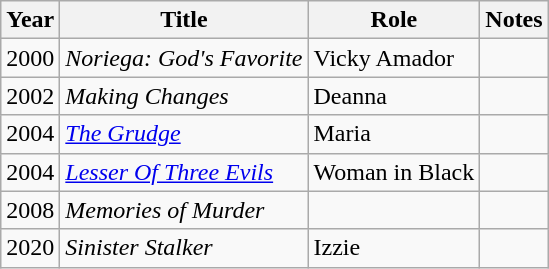<table class="wikitable sortable">
<tr>
<th>Year</th>
<th>Title</th>
<th>Role</th>
<th class="unsortable">Notes</th>
</tr>
<tr>
<td>2000</td>
<td><em>Noriega: God's Favorite</em></td>
<td>Vicky Amador</td>
<td></td>
</tr>
<tr>
<td>2002</td>
<td><em>Making Changes</em></td>
<td>Deanna</td>
<td></td>
</tr>
<tr>
<td>2004</td>
<td><em><a href='#'>The Grudge</a></em></td>
<td>Maria</td>
<td></td>
</tr>
<tr>
<td>2004</td>
<td><em><a href='#'>Lesser Of Three Evils</a></em></td>
<td>Woman in Black</td>
<td></td>
</tr>
<tr>
<td>2008</td>
<td><em>Memories of Murder</em></td>
<td></td>
<td></td>
</tr>
<tr>
<td>2020</td>
<td><em>Sinister Stalker</em></td>
<td>Izzie</td>
<td></td>
</tr>
</table>
